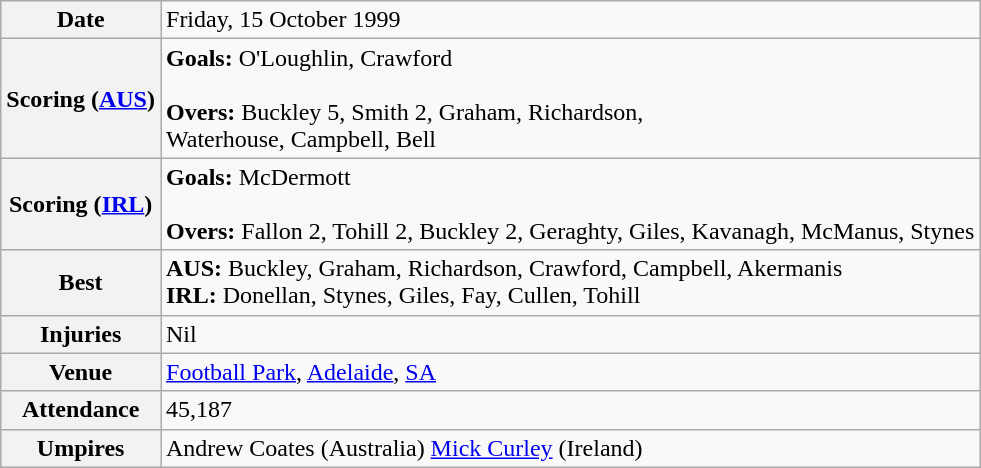<table class="wikitable">
<tr>
<th>Date</th>
<td>Friday, 15 October 1999</td>
</tr>
<tr>
<th>Scoring (<a href='#'>AUS</a>)</th>
<td><strong>Goals:</strong> O'Loughlin, Crawford<br><br><strong>Overs:</strong> Buckley 5, Smith 2, Graham, Richardson,<br>Waterhouse, Campbell, Bell</td>
</tr>
<tr>
<th>Scoring (<a href='#'>IRL</a>)</th>
<td><strong>Goals:</strong> McDermott<br><br><strong>Overs:</strong> Fallon 2, Tohill 2, Buckley 2, Geraghty, Giles, Kavanagh, McManus, Stynes</td>
</tr>
<tr>
<th>Best</th>
<td><strong>AUS:</strong> Buckley, Graham, Richardson, Crawford, Campbell, Akermanis<br><strong>IRL:</strong>  Donellan, Stynes, Giles, Fay, Cullen, Tohill</td>
</tr>
<tr>
<th>Injuries</th>
<td>Nil</td>
</tr>
<tr>
<th>Venue</th>
<td><a href='#'>Football Park</a>, <a href='#'>Adelaide</a>, <a href='#'>SA</a></td>
</tr>
<tr>
<th>Attendance</th>
<td>45,187</td>
</tr>
<tr>
<th>Umpires</th>
<td>Andrew Coates (Australia) <a href='#'>Mick Curley</a> (Ireland)</td>
</tr>
</table>
